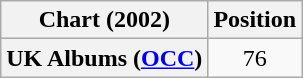<table class="wikitable plainrowheaders" style="text-align:center">
<tr>
<th scope="col">Chart (2002)</th>
<th scope="col">Position</th>
</tr>
<tr>
<th scope="row">UK Albums (<a href='#'>OCC</a>)</th>
<td>76</td>
</tr>
</table>
